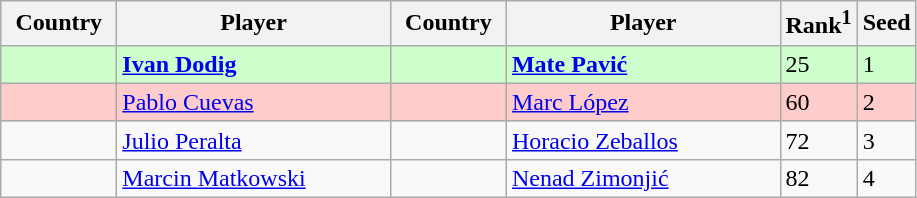<table class="sortable wikitable">
<tr>
<th width="70">Country</th>
<th width="175">Player</th>
<th width="70">Country</th>
<th width="175">Player</th>
<th>Rank<sup>1</sup></th>
<th>Seed</th>
</tr>
<tr style="background:#cfc;">
<td></td>
<td><strong><a href='#'>Ivan Dodig</a></strong></td>
<td></td>
<td><strong><a href='#'>Mate Pavić</a></strong></td>
<td>25</td>
<td>1</td>
</tr>
<tr style="background:#fcc;">
<td></td>
<td><a href='#'>Pablo Cuevas</a></td>
<td></td>
<td><a href='#'>Marc López</a></td>
<td>60</td>
<td>2</td>
</tr>
<tr>
<td></td>
<td><a href='#'>Julio Peralta</a></td>
<td></td>
<td><a href='#'>Horacio Zeballos</a></td>
<td>72</td>
<td>3</td>
</tr>
<tr>
<td></td>
<td><a href='#'>Marcin Matkowski</a></td>
<td></td>
<td><a href='#'>Nenad Zimonjić</a></td>
<td>82</td>
<td>4</td>
</tr>
</table>
